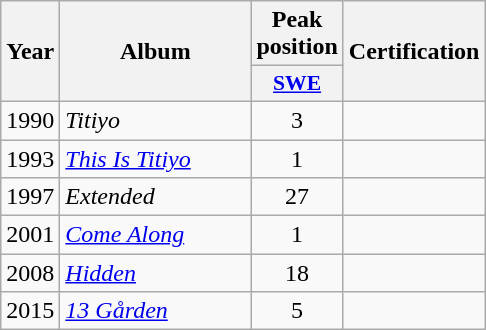<table class="wikitable">
<tr>
<th align="center" rowspan="2" width="10">Year</th>
<th align="center" rowspan="2" width="120">Album</th>
<th align="center" colspan="1" width="20">Peak position</th>
<th align="center" rowspan="2" width="70">Certification</th>
</tr>
<tr>
<th scope="col" style="width:3em;font-size:90%;"><a href='#'>SWE</a><br></th>
</tr>
<tr>
<td style="text-align:center;">1990</td>
<td><em>Titiyo</em></td>
<td style="text-align:center;">3</td>
<td style="text-align:center;"></td>
</tr>
<tr>
<td style="text-align:center;">1993</td>
<td><em><a href='#'>This Is Titiyo</a></em></td>
<td style="text-align:center;">1</td>
<td style="text-align:center;"></td>
</tr>
<tr>
<td style="text-align:center;">1997</td>
<td><em>Extended</em></td>
<td style="text-align:center;">27</td>
<td style="text-align:center;"></td>
</tr>
<tr>
<td style="text-align:center;">2001</td>
<td><em><a href='#'>Come Along</a></em></td>
<td style="text-align:center;">1</td>
<td style="text-align:center;"></td>
</tr>
<tr>
<td style="text-align:center;">2008</td>
<td><em><a href='#'>Hidden</a></em></td>
<td style="text-align:center;">18</td>
<td style="text-align:center;"></td>
</tr>
<tr>
<td style="text-align:center;">2015</td>
<td><em><a href='#'>13 Gården</a></em></td>
<td style="text-align:center;">5</td>
<td style="text-align:center;"></td>
</tr>
</table>
